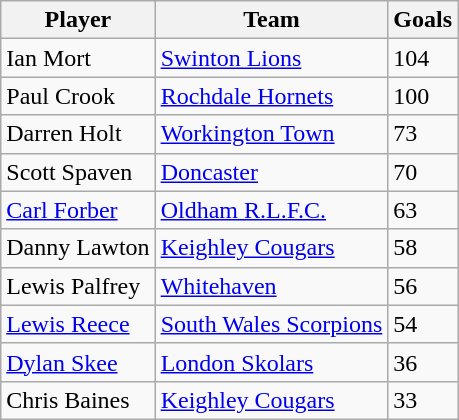<table class="wikitable" style="text-align:centre; display:inline-table;">
<tr>
<th>Player</th>
<th>Team</th>
<th>Goals</th>
</tr>
<tr>
<td>Ian Mort</td>
<td><a href='#'>Swinton Lions</a></td>
<td>104</td>
</tr>
<tr>
<td>Paul Crook</td>
<td><a href='#'>Rochdale Hornets</a></td>
<td>100</td>
</tr>
<tr>
<td>Darren Holt</td>
<td><a href='#'>Workington Town</a></td>
<td>73</td>
</tr>
<tr>
<td>Scott Spaven</td>
<td><a href='#'>Doncaster</a></td>
<td>70</td>
</tr>
<tr>
<td><a href='#'>Carl Forber</a></td>
<td><a href='#'>Oldham R.L.F.C.</a></td>
<td>63</td>
</tr>
<tr>
<td>Danny Lawton</td>
<td><a href='#'>Keighley Cougars</a></td>
<td>58</td>
</tr>
<tr>
<td>Lewis Palfrey</td>
<td><a href='#'>Whitehaven</a></td>
<td>56</td>
</tr>
<tr>
<td><a href='#'>Lewis Reece</a></td>
<td><a href='#'>South Wales Scorpions</a></td>
<td>54</td>
</tr>
<tr>
<td><a href='#'>Dylan Skee</a></td>
<td><a href='#'>London Skolars</a></td>
<td>36</td>
</tr>
<tr>
<td>Chris Baines</td>
<td><a href='#'>Keighley Cougars</a></td>
<td>33</td>
</tr>
</table>
